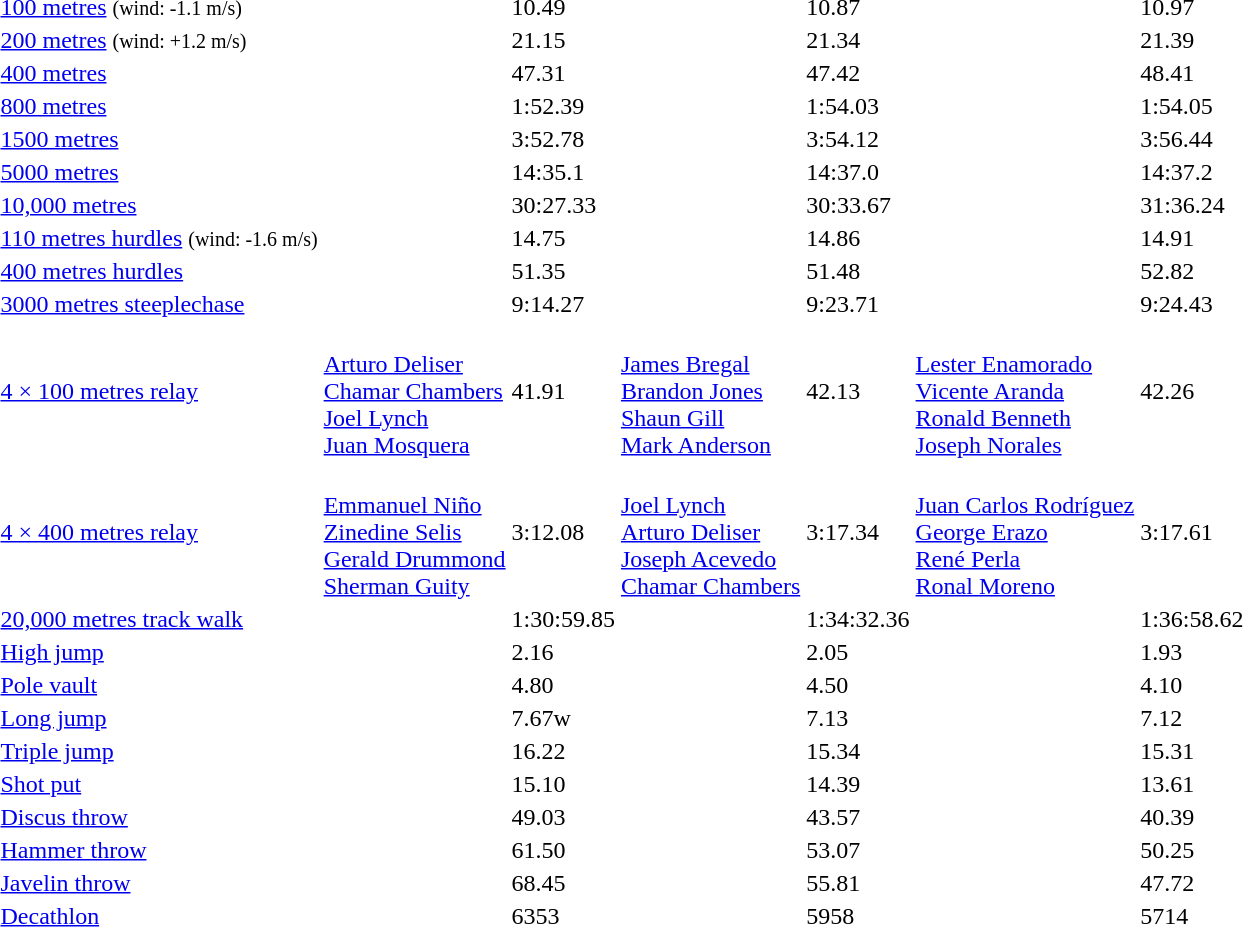<table>
<tr>
<td><a href='#'>100 metres</a> <small>(wind: -1.1 m/s)</small></td>
<td align=left></td>
<td>10.49</td>
<td align=left></td>
<td>10.87</td>
<td align=left></td>
<td>10.97</td>
</tr>
<tr>
<td><a href='#'>200 metres</a> <small>(wind: +1.2 m/s)</small></td>
<td align=left></td>
<td>21.15</td>
<td align=left></td>
<td>21.34</td>
<td align=left></td>
<td>21.39</td>
</tr>
<tr>
<td><a href='#'>400 metres</a></td>
<td align=left></td>
<td>47.31</td>
<td align=left></td>
<td>47.42</td>
<td align=left></td>
<td>48.41</td>
</tr>
<tr>
<td><a href='#'>800 metres</a></td>
<td align=left></td>
<td>1:52.39</td>
<td align=left></td>
<td>1:54.03</td>
<td align=left></td>
<td>1:54.05</td>
</tr>
<tr>
<td><a href='#'>1500 metres</a></td>
<td align=left></td>
<td>3:52.78 </td>
<td align=left></td>
<td>3:54.12</td>
<td align=left></td>
<td>3:56.44</td>
</tr>
<tr>
<td><a href='#'>5000 metres</a></td>
<td align=left></td>
<td>14:35.1</td>
<td align=left></td>
<td>14:37.0</td>
<td align=left></td>
<td>14:37.2</td>
</tr>
<tr>
<td><a href='#'>10,000 metres</a></td>
<td align=left></td>
<td>30:27.33</td>
<td align=left></td>
<td>30:33.67</td>
<td align=left></td>
<td>31:36.24</td>
</tr>
<tr>
<td><a href='#'>110 metres hurdles</a> <small>(wind: -1.6 m/s)</small></td>
<td align=left></td>
<td>14.75</td>
<td align=left></td>
<td>14.86</td>
<td align=left></td>
<td>14.91</td>
</tr>
<tr>
<td><a href='#'>400 metres hurdles</a></td>
<td align=left></td>
<td>51.35</td>
<td align=left></td>
<td>51.48</td>
<td align=left></td>
<td>52.82</td>
</tr>
<tr>
<td><a href='#'>3000 metres steeplechase</a></td>
<td align=left></td>
<td>9:14.27</td>
<td align=left></td>
<td>9:23.71</td>
<td align=left></td>
<td>9:24.43</td>
</tr>
<tr>
<td><a href='#'>4 × 100 metres relay</a></td>
<td><br><a href='#'>Arturo Deliser</a><br><a href='#'>Chamar Chambers</a><br><a href='#'>Joel Lynch</a><br><a href='#'>Juan Mosquera</a></td>
<td>41.91</td>
<td><br><a href='#'>James Bregal</a><br><a href='#'>Brandon Jones</a><br><a href='#'>Shaun Gill</a><br><a href='#'>Mark Anderson</a></td>
<td>42.13</td>
<td><br><a href='#'>Lester Enamorado</a><br><a href='#'>Vicente Aranda</a><br><a href='#'>Ronald Benneth</a><br><a href='#'>Joseph Norales</a></td>
<td>42.26</td>
</tr>
<tr>
<td><a href='#'>4 × 400 metres relay</a></td>
<td> <br> <a href='#'>Emmanuel Niño</a><br><a href='#'>Zinedine Selis</a><br><a href='#'>Gerald Drummond</a><br><a href='#'>Sherman Guity</a></td>
<td>3:12.08 </td>
<td><br><a href='#'>Joel Lynch</a><br><a href='#'>Arturo Deliser</a><br><a href='#'>Joseph Acevedo</a><br><a href='#'>Chamar Chambers</a></td>
<td>3:17.34</td>
<td><br><a href='#'>Juan Carlos Rodríguez</a><br><a href='#'>George Erazo</a><br><a href='#'>René Perla</a><br><a href='#'>Ronal Moreno</a></td>
<td>3:17.61</td>
</tr>
<tr>
<td><a href='#'>20,000 metres track walk</a></td>
<td align=left></td>
<td>1:30:59.85</td>
<td align=left></td>
<td>1:34:32.36</td>
<td align=left></td>
<td>1:36:58.62</td>
</tr>
<tr>
<td><a href='#'>High jump</a></td>
<td align=left></td>
<td>2.16 </td>
<td align=left></td>
<td>2.05</td>
<td align=left></td>
<td>1.93</td>
</tr>
<tr>
<td><a href='#'>Pole vault</a></td>
<td align=left></td>
<td>4.80 </td>
<td align=left></td>
<td>4.50</td>
<td align=left></td>
<td>4.10</td>
</tr>
<tr>
<td><a href='#'>Long jump</a></td>
<td align=left></td>
<td>7.67w</td>
<td align=left></td>
<td>7.13</td>
<td align=left></td>
<td>7.12</td>
</tr>
<tr>
<td><a href='#'>Triple jump</a></td>
<td align=left></td>
<td>16.22 </td>
<td align=left></td>
<td>15.34</td>
<td align=left></td>
<td>15.31</td>
</tr>
<tr>
<td><a href='#'>Shot put</a></td>
<td align=left></td>
<td>15.10</td>
<td align=left></td>
<td>14.39</td>
<td align=left></td>
<td>13.61</td>
</tr>
<tr>
<td><a href='#'>Discus throw</a></td>
<td align=left></td>
<td>49.03</td>
<td align=left></td>
<td>43.57</td>
<td align=left></td>
<td>40.39</td>
</tr>
<tr>
<td><a href='#'>Hammer throw</a></td>
<td align=left></td>
<td>61.50</td>
<td align=left></td>
<td>53.07</td>
<td align=left></td>
<td>50.25</td>
</tr>
<tr>
<td><a href='#'>Javelin throw</a></td>
<td align=left></td>
<td>68.45</td>
<td align=left></td>
<td>55.81</td>
<td align=left></td>
<td>47.72</td>
</tr>
<tr>
<td><a href='#'>Decathlon</a></td>
<td align=left></td>
<td>6353</td>
<td align=left></td>
<td>5958</td>
<td align=left></td>
<td>5714</td>
</tr>
</table>
